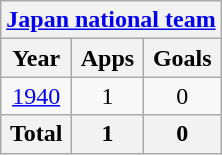<table class="wikitable" style="text-align:center">
<tr>
<th colspan=3><a href='#'>Japan national team</a></th>
</tr>
<tr>
<th>Year</th>
<th>Apps</th>
<th>Goals</th>
</tr>
<tr>
<td><a href='#'>1940</a></td>
<td>1</td>
<td>0</td>
</tr>
<tr>
<th>Total</th>
<th>1</th>
<th>0</th>
</tr>
</table>
